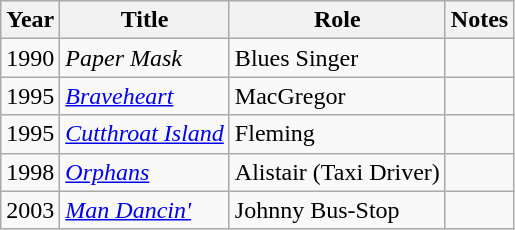<table class="wikitable">
<tr>
<th>Year</th>
<th>Title</th>
<th>Role</th>
<th>Notes</th>
</tr>
<tr>
<td>1990</td>
<td><em>Paper Mask</em></td>
<td>Blues Singer</td>
<td></td>
</tr>
<tr>
<td>1995</td>
<td><em><a href='#'>Braveheart</a></em></td>
<td>MacGregor</td>
<td></td>
</tr>
<tr>
<td>1995</td>
<td><em><a href='#'>Cutthroat Island</a></em></td>
<td>Fleming</td>
<td></td>
</tr>
<tr>
<td>1998</td>
<td><em><a href='#'>Orphans</a></em></td>
<td>Alistair (Taxi Driver)</td>
<td></td>
</tr>
<tr>
<td>2003</td>
<td><em><a href='#'>Man Dancin'</a></em></td>
<td>Johnny Bus-Stop</td>
<td></td>
</tr>
</table>
